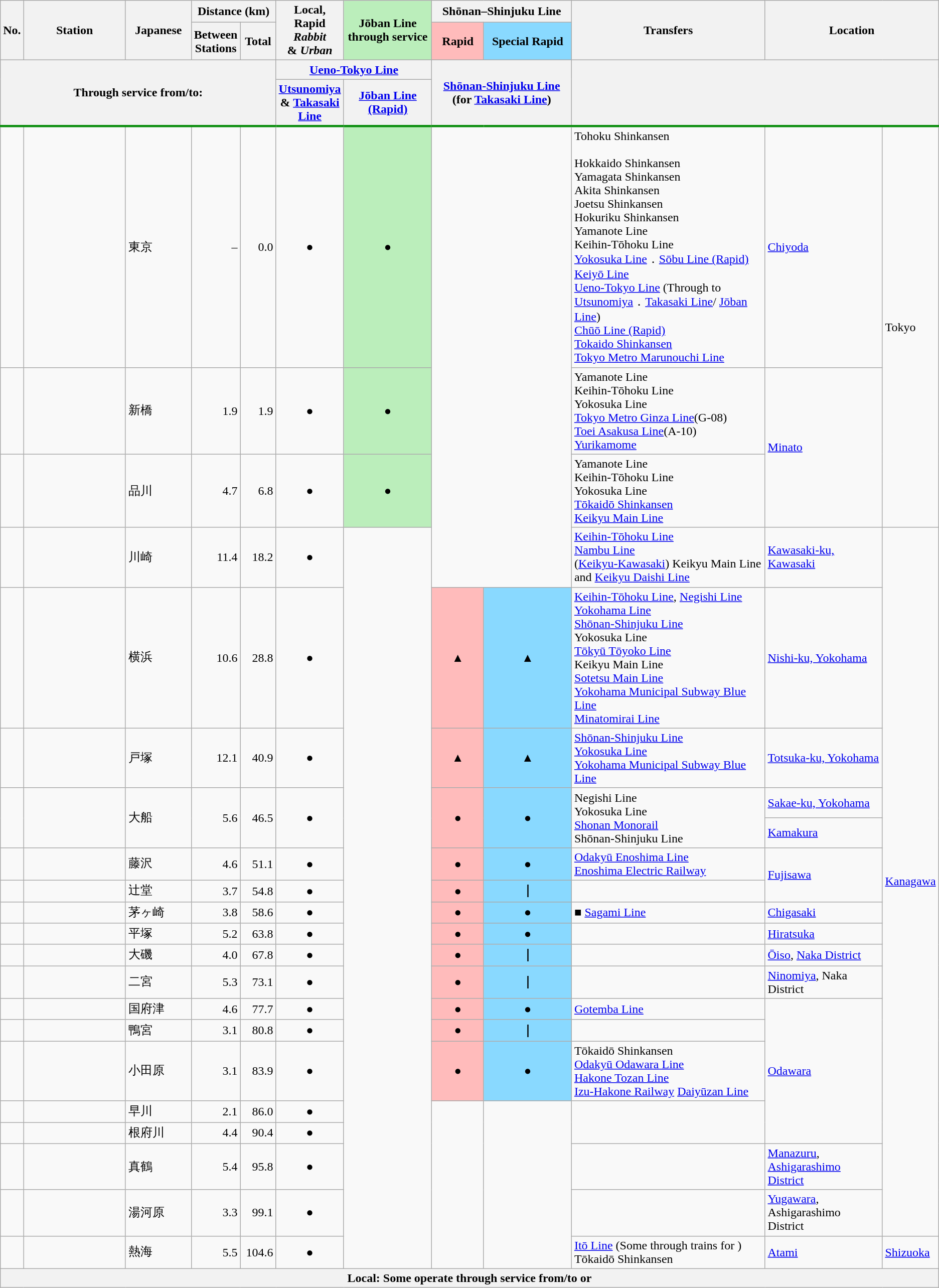<table class="wikitable" rules="all">
<tr>
<th rowspan="2">No.</th>
<th style="width: 8em;" rowspan="2">Station</th>
<th style="width: 5em;" rowspan="2">Japanese</th>
<th colspan="2">Distance (km)</th>
<th style="width: 50pt;" rowspan="2">Local,<br> Rapid <em>Rabbit</em><br> & <em>Urban</em></th>
<th style="background:#beb" rowspan="2">Jōban Line through service</th>
<th colspan="2"><strong>Shōnan–Shinjuku Line</strong></th>
<th rowspan="2">Transfers</th>
<th rowspan="2" colspan=2>Location</th>
</tr>
<tr>
<th style="width: 2.5em;">Between<br>Stations</th>
<th style="width: 2.5em;">Total</th>
<th style="background:#fbb">Rapid</th>
<th style="background:#89d9ff">Special Rapid</th>
</tr>
<tr>
<th style="border-bottom:3px solid #0B8E0E" colspan="5" rowspan="2">Through service from/to:</th>
<th colspan="2"> <a href='#'>Ueno-Tokyo Line</a></th>
<th colspan="2" rowspan="2" style="border-bottom:3px solid #0B8E0E"> <a href='#'>Shōnan-Shinjuku Line</a> (for  <a href='#'>Takasaki Line</a>)</th>
<th colspan="3" rowspan="2" style="border-bottom:3px solid #0B8E0E"></th>
</tr>
<tr>
<th style="border-bottom:3px solid #0B8E0E"> <a href='#'>Utsunomiya</a><br>& <a href='#'>Takasaki Line</a></th>
<th style="border-bottom:3px solid #0B8E0E"> <a href='#'>Jōban Line (Rapid)</a></th>
</tr>
<tr>
<td></td>
<td></td>
<td>東京</td>
<td style="text-align: right">–</td>
<td style="text-align: right">0.0</td>
<td style="text-align: center">●</td>
<td style="text-align: center; background:#beb">●</td>
<td colspan="2" rowspan="4" style="text-align: center"></td>
<td> Tohoku Shinkansen<br><br> Hokkaido Shinkansen<br>
 Yamagata Shinkansen<br>
 Akita Shinkansen<br>
 Joetsu Shinkansen<br>
 Hokuriku Shinkansen<br>
 Yamanote Line <br>
 Keihin-Tōhoku Line <br>
 <a href='#'>Yokosuka Line</a>．<a href='#'>Sōbu Line (Rapid)</a><br>
 <a href='#'>Keiyō Line</a> <br>
 <a href='#'>Ueno-Tokyo Line</a> (Through to  <a href='#'>Utsunomiya</a>．<a href='#'>Takasaki Line</a>/ <a href='#'>Jōban Line</a>)<br>
 <a href='#'>Chūō Line (Rapid)</a><br>
 <a href='#'>Tokaido Shinkansen</a><br>
 <a href='#'>Tokyo Metro Marunouchi Line</a></td>
<td><a href='#'>Chiyoda</a></td>
<td rowspan="3">Tokyo</td>
</tr>
<tr>
<td></td>
<td></td>
<td>新橋</td>
<td style="text-align: right">1.9</td>
<td style="text-align: right">1.9</td>
<td style="text-align: center">●</td>
<td style="text-align: center; background:#beb">●</td>
<td> Yamanote Line<br> Keihin-Tōhoku Line<br> Yokosuka Line<br> <a href='#'>Tokyo Metro Ginza Line</a>(G-08)<br> <a href='#'>Toei Asakusa Line</a>(A-10)<br> <a href='#'>Yurikamome</a></td>
<td rowspan="2"><a href='#'>Minato</a></td>
</tr>
<tr>
<td></td>
<td></td>
<td>品川</td>
<td style="text-align: right">4.7</td>
<td style="text-align: right">6.8</td>
<td style="text-align: center">●</td>
<td style="text-align: center; background:#beb">●</td>
<td> Yamanote Line<br> Keihin-Tōhoku Line<br> Yokosuka Line<br> <a href='#'>Tōkaidō Shinkansen</a><br> <a href='#'>Keikyu Main Line</a></td>
</tr>
<tr>
<td></td>
<td></td>
<td>川崎</td>
<td style="text-align: right">11.4</td>
<td style="text-align: right">18.2</td>
<td style="text-align: center">●</td>
<td rowspan="19"></td>
<td> <a href='#'>Keihin-Tōhoku Line</a><br> <a href='#'>Nambu Line</a><br>(<a href='#'>Keikyu-Kawasaki</a>)  Keikyu Main Line and  <a href='#'>Keikyu Daishi Line</a></td>
<td><a href='#'>Kawasaki-ku, Kawasaki</a></td>
<td rowspan="18"><a href='#'>Kanagawa</a></td>
</tr>
<tr>
<td></td>
<td></td>
<td>横浜</td>
<td style="text-align: right">10.6</td>
<td style="text-align: right">28.8</td>
<td style="text-align: center">●</td>
<td style="text-align: center; background:#fbb">▲</td>
<td style="text-align: center; background:#89d9ff">▲</td>
<td> <a href='#'>Keihin-Tōhoku Line</a>, <a href='#'>Negishi Line</a><br> <a href='#'>Yokohama Line</a><br> <a href='#'>Shōnan-Shinjuku Line</a><br> Yokosuka Line<br> <a href='#'>Tōkyū Tōyoko Line</a><br> Keikyu Main Line<br> <a href='#'>Sotetsu Main Line</a><br> <a href='#'>Yokohama Municipal Subway Blue Line</a><br> <a href='#'>Minatomirai Line</a></td>
<td><a href='#'>Nishi-ku, Yokohama</a></td>
</tr>
<tr>
<td></td>
<td></td>
<td>戸塚</td>
<td style="text-align: right">12.1</td>
<td style="text-align: right">40.9</td>
<td style="text-align: center">●</td>
<td style="text-align: center; background:#fbb">▲</td>
<td style="text-align: center; background:#89d9ff">▲</td>
<td> <a href='#'>Shōnan-Shinjuku Line</a><br> <a href='#'>Yokosuka Line</a><br>  <a href='#'>Yokohama Municipal Subway Blue Line</a></td>
<td><a href='#'>Totsuka-ku, Yokohama</a></td>
</tr>
<tr>
<td rowspan="2"></td>
<td rowspan="2"></td>
<td rowspan="2">大船</td>
<td rowspan="2" style="text-align: right">5.6</td>
<td rowspan="2" style="text-align: right">46.5</td>
<td rowspan="2" style="text-align: center">●</td>
<td rowspan="2" style="text-align: center; background:#fbb">●</td>
<td rowspan="2" style="text-align: center; background:#89d9ff">●</td>
<td rowspan="2"> Negishi Line<br> Yokosuka Line<br><a href='#'>Shonan Monorail</a><br>  Shōnan-Shinjuku Line</td>
<td><a href='#'>Sakae-ku, Yokohama</a></td>
</tr>
<tr>
<td><a href='#'>Kamakura</a></td>
</tr>
<tr>
<td></td>
<td></td>
<td>藤沢</td>
<td style="text-align: right">4.6</td>
<td style="text-align: right">51.1</td>
<td style="text-align: center">●</td>
<td style="text-align: center; background:#fbb">●</td>
<td style="text-align: center; background:#89d9ff">●</td>
<td> <a href='#'>Odakyū Enoshima Line</a><br><a href='#'>Enoshima Electric Railway</a></td>
<td rowspan="2"><a href='#'>Fujisawa</a></td>
</tr>
<tr>
<td></td>
<td></td>
<td>辻堂</td>
<td style="text-align: right">3.7</td>
<td style="text-align: right">54.8</td>
<td style="text-align: center">●</td>
<td style="text-align: center; background:#fbb">●</td>
<td style="text-align: center; background:#89d9ff"><strong>｜</strong></td>
</tr>
<tr>
<td></td>
<td></td>
<td>茅ヶ崎</td>
<td style="text-align: right">3.8</td>
<td style="text-align: right">58.6</td>
<td style="text-align: center">●</td>
<td style="text-align: center; background:#fbb">●</td>
<td style="text-align: center; background:#89d9ff">●</td>
<td><span>■</span> <a href='#'>Sagami Line</a></td>
<td><a href='#'>Chigasaki</a></td>
</tr>
<tr>
<td></td>
<td></td>
<td>平塚</td>
<td style="text-align: right">5.2</td>
<td style="text-align: right">63.8</td>
<td style="text-align: center">●</td>
<td style="text-align: center; background:#fbb">●</td>
<td style="text-align: center; background:#89d9ff">●</td>
<td> </td>
<td><a href='#'>Hiratsuka</a></td>
</tr>
<tr>
<td></td>
<td></td>
<td>大磯</td>
<td style="text-align: right">4.0</td>
<td style="text-align: right">67.8</td>
<td style="text-align: center">●</td>
<td style="text-align: center; background:#fbb">●</td>
<td style="text-align: center; background:#89d9ff"><strong>｜</strong></td>
<td> </td>
<td><a href='#'>Ōiso</a>, <a href='#'>Naka District</a></td>
</tr>
<tr>
<td></td>
<td></td>
<td>二宮</td>
<td style="text-align: right">5.3</td>
<td style="text-align: right">73.1</td>
<td style="text-align: center">●</td>
<td style="text-align: center; background:#fbb">●</td>
<td style="text-align: center; background:#89d9ff"><strong>｜</strong></td>
<td> </td>
<td><a href='#'>Ninomiya</a>, Naka District</td>
</tr>
<tr>
<td></td>
<td></td>
<td>国府津</td>
<td style="text-align: right">4.6</td>
<td style="text-align: right">77.7</td>
<td style="text-align: center">●</td>
<td style="text-align: center; background:#fbb">●</td>
<td style="text-align: center; background:#89d9ff">●</td>
<td> <a href='#'>Gotemba Line</a></td>
<td rowspan=5><a href='#'>Odawara</a></td>
</tr>
<tr>
<td></td>
<td></td>
<td>鴨宮</td>
<td style="text-align: right">3.1</td>
<td style="text-align: right">80.8</td>
<td style="text-align: center">●</td>
<td style="text-align: center; background:#fbb">●</td>
<td style="text-align: center; background:#89d9ff"><strong>｜</strong></td>
<td> </td>
</tr>
<tr>
<td></td>
<td></td>
<td>小田原</td>
<td style="text-align: right">3.1</td>
<td style="text-align: right">83.9</td>
<td style="text-align: center">●</td>
<td style="text-align: center; background:#fbb">●</td>
<td style="text-align: center; background:#89d9ff">●</td>
<td> Tōkaidō Shinkansen<br> <a href='#'>Odakyū Odawara Line</a><br> <a href='#'>Hakone Tozan Line</a><br><a href='#'>Izu-Hakone Railway</a> <a href='#'>Daiyūzan Line</a></td>
</tr>
<tr>
<td></td>
<td></td>
<td>早川</td>
<td style="text-align: right">2.1</td>
<td style="text-align: right">86.0</td>
<td style="text-align: center">●</td>
<td rowspan="5"></td>
<td rowspan="5"></td>
</tr>
<tr>
<td></td>
<td></td>
<td>根府川</td>
<td style="text-align: right">4.4</td>
<td style="text-align: right">90.4</td>
<td style="text-align: center">●</td>
</tr>
<tr>
<td></td>
<td></td>
<td>真鶴</td>
<td style="text-align: right">5.4</td>
<td style="text-align: right">95.8</td>
<td style="text-align: center">●</td>
<td> </td>
<td><a href='#'>Manazuru</a>, <a href='#'>Ashigarashimo District</a></td>
</tr>
<tr>
<td></td>
<td></td>
<td>湯河原</td>
<td style="text-align: right">3.3</td>
<td style="text-align: right">99.1</td>
<td style="text-align: center">●</td>
<td> </td>
<td><a href='#'>Yugawara</a>, Ashigarashimo District</td>
</tr>
<tr>
<td></td>
<td></td>
<td>熱海</td>
<td style="text-align: right">5.5</td>
<td style="text-align: right">104.6</td>
<td style="text-align: center">●</td>
<td> <a href='#'>Itō Line</a> (Some through trains for )<br> Tōkaidō Shinkansen</td>
<td><a href='#'>Atami</a></td>
<td><a href='#'>Shizuoka</a></td>
</tr>
<tr>
<th colspan="12">Local: Some operate through service from/to  or </th>
</tr>
</table>
